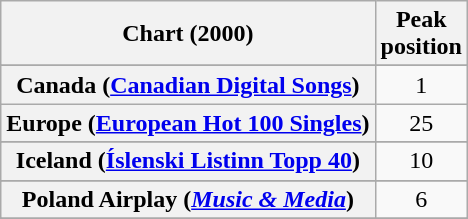<table class="wikitable sortable plainrowheaders" style="text-align:center">
<tr>
<th scope="col">Chart (2000)</th>
<th scope="col">Peak<br>position</th>
</tr>
<tr>
</tr>
<tr>
</tr>
<tr>
</tr>
<tr>
</tr>
<tr>
</tr>
<tr>
<th scope="row">Canada (<a href='#'>Canadian Digital Songs</a>)</th>
<td>1</td>
</tr>
<tr>
<th scope="row">Europe (<a href='#'>European Hot 100 Singles</a>)</th>
<td>25</td>
</tr>
<tr>
</tr>
<tr>
<th scope="row">Iceland (<a href='#'>Íslenski Listinn Topp 40</a>)</th>
<td>10</td>
</tr>
<tr>
</tr>
<tr>
</tr>
<tr>
</tr>
<tr>
</tr>
<tr>
<th scope="row">Poland Airplay (<em><a href='#'>Music & Media</a></em>)</th>
<td>6</td>
</tr>
<tr>
</tr>
<tr>
</tr>
<tr>
</tr>
<tr>
</tr>
<tr>
</tr>
<tr>
</tr>
<tr>
</tr>
<tr>
</tr>
<tr>
</tr>
<tr>
</tr>
</table>
